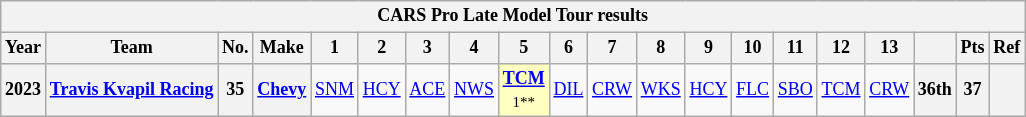<table class="wikitable" style="text-align:center; font-size:75%">
<tr>
<th colspan=23>CARS Pro Late Model Tour results</th>
</tr>
<tr>
<th>Year</th>
<th>Team</th>
<th>No.</th>
<th>Make</th>
<th>1</th>
<th>2</th>
<th>3</th>
<th>4</th>
<th>5</th>
<th>6</th>
<th>7</th>
<th>8</th>
<th>9</th>
<th>10</th>
<th>11</th>
<th>12</th>
<th>13</th>
<th></th>
<th>Pts</th>
<th>Ref</th>
</tr>
<tr>
<th>2023</th>
<th><a href='#'>Travis Kvapil Racing</a></th>
<th>35</th>
<th><a href='#'>Chevy</a></th>
<td><a href='#'>SNM</a></td>
<td><a href='#'>HCY</a></td>
<td><a href='#'>ACE</a></td>
<td><a href='#'>NWS</a></td>
<td style="background:#FFFFBF;"><strong><a href='#'>TCM</a></strong><br><small>1**</small></td>
<td><a href='#'>DIL</a></td>
<td><a href='#'>CRW</a></td>
<td><a href='#'>WKS</a></td>
<td><a href='#'>HCY</a></td>
<td><a href='#'>FLC</a></td>
<td><a href='#'>SBO</a></td>
<td><a href='#'>TCM</a></td>
<td><a href='#'>CRW</a></td>
<th>36th</th>
<th>37</th>
<th></th>
</tr>
</table>
